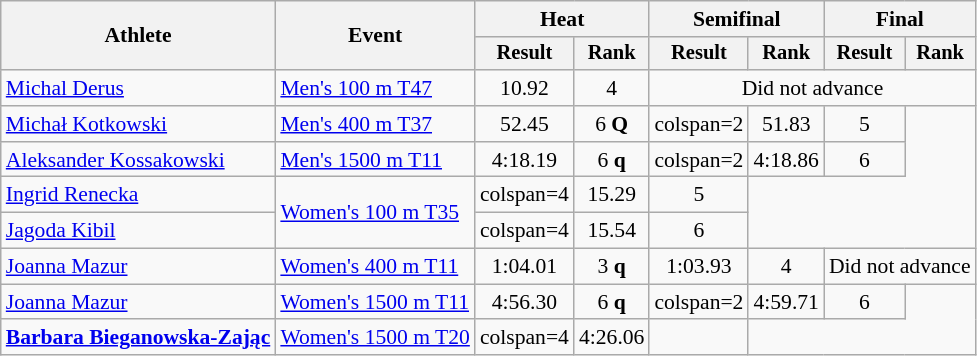<table class="wikitable" style="font-size:90%">
<tr>
<th rowspan="2">Athlete</th>
<th rowspan="2">Event</th>
<th colspan="2">Heat</th>
<th colspan="2">Semifinal</th>
<th colspan="2">Final</th>
</tr>
<tr style="font-size:95%">
<th>Result</th>
<th>Rank</th>
<th>Result</th>
<th>Rank</th>
<th>Result</th>
<th>Rank</th>
</tr>
<tr align=center>
<td align=left><a href='#'>Michal Derus</a></td>
<td align=left><a href='#'>Men's 100 m T47</a></td>
<td>10.92</td>
<td>4</td>
<td colspan="4">Did not advance</td>
</tr>
<tr align=center>
<td align=left><a href='#'>Michał Kotkowski</a></td>
<td align=left><a href='#'>Men's 400 m T37</a></td>
<td>52.45</td>
<td>6 <strong>Q</strong></td>
<td>colspan=2 </td>
<td>51.83</td>
<td>5</td>
</tr>
<tr align=center>
<td align=left><a href='#'>Aleksander Kossakowski</a></td>
<td align=left><a href='#'>Men's 1500 m T11</a></td>
<td>4:18.19</td>
<td>6 <strong>q</strong></td>
<td>colspan=2 </td>
<td>4:18.86</td>
<td>6</td>
</tr>
<tr align=center>
<td align=left><a href='#'>Ingrid Renecka</a></td>
<td align=left rowspan=2><a href='#'>Women's 100 m T35</a></td>
<td>colspan=4 </td>
<td>15.29</td>
<td>5</td>
</tr>
<tr align=center>
<td align=left><a href='#'>Jagoda Kibil</a></td>
<td>colspan=4 </td>
<td>15.54</td>
<td>6</td>
</tr>
<tr align=center>
<td align=left><a href='#'>Joanna Mazur</a></td>
<td align=left><a href='#'>Women's 400 m T11</a></td>
<td>1:04.01</td>
<td>3 <strong>q</strong></td>
<td>1:03.93</td>
<td>4</td>
<td colspan="2">Did not advance</td>
</tr>
<tr align="center">
<td align="left"><a href='#'>Joanna Mazur</a></td>
<td align="left"><a href='#'>Women's 1500 m T11</a></td>
<td>4:56.30</td>
<td>6 <strong>q</strong></td>
<td>colspan=2 </td>
<td>4:59.71</td>
<td>6</td>
</tr>
<tr align="center">
<td align="left"><strong><a href='#'>Barbara Bieganowska-Zając</a></strong></td>
<td align="left"><a href='#'>Women's 1500 m T20</a></td>
<td>colspan=4 </td>
<td>4:26.06</td>
<td></td>
</tr>
</table>
